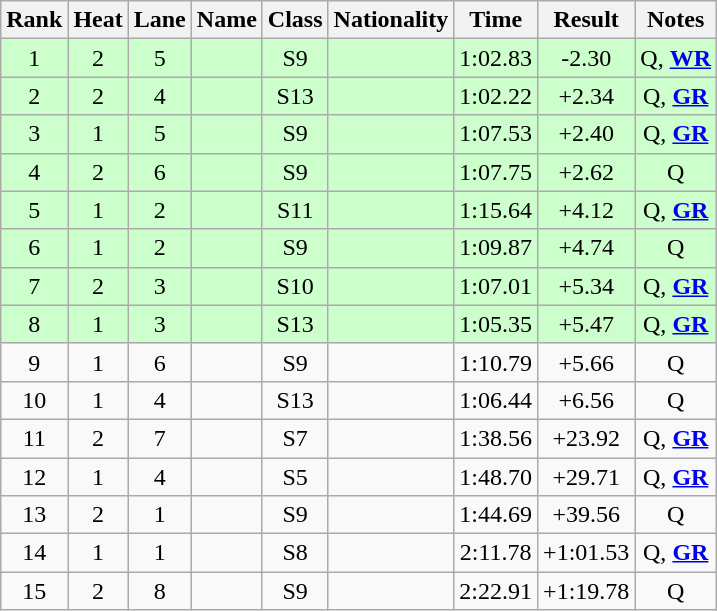<table class="wikitable sortable" style="text-align:center">
<tr>
<th>Rank</th>
<th>Heat</th>
<th>Lane</th>
<th>Name</th>
<th>Class</th>
<th>Nationality</th>
<th>Time</th>
<th>Result</th>
<th>Notes</th>
</tr>
<tr bgcolor="ccffcc">
<td>1</td>
<td>2</td>
<td>5</td>
<td align=left></td>
<td>S9</td>
<td align=left></td>
<td>1:02.83</td>
<td>-2.30</td>
<td>Q, <strong><a href='#'>WR</a></strong></td>
</tr>
<tr bgcolor="ccffcc">
<td>2</td>
<td>2</td>
<td>4</td>
<td align=left></td>
<td>S13</td>
<td align=left></td>
<td>1:02.22</td>
<td>+2.34</td>
<td>Q, <strong><a href='#'>GR</a></strong></td>
</tr>
<tr bgcolor="ccffcc">
<td>3</td>
<td>1</td>
<td>5</td>
<td align=left></td>
<td>S9</td>
<td align=left></td>
<td>1:07.53</td>
<td>+2.40</td>
<td>Q, <strong><a href='#'>GR</a></strong></td>
</tr>
<tr bgcolor="ccffcc">
<td>4</td>
<td>2</td>
<td>6</td>
<td align=left></td>
<td>S9</td>
<td align=left></td>
<td>1:07.75</td>
<td>+2.62</td>
<td>Q</td>
</tr>
<tr bgcolor="ccffcc">
<td>5</td>
<td>1</td>
<td>2</td>
<td align=left></td>
<td>S11</td>
<td align=left></td>
<td>1:15.64</td>
<td>+4.12</td>
<td>Q, <strong><a href='#'>GR</a></strong></td>
</tr>
<tr bgcolor="ccffcc">
<td>6</td>
<td>1</td>
<td>2</td>
<td align=left></td>
<td>S9</td>
<td align=left></td>
<td>1:09.87</td>
<td>+4.74</td>
<td>Q</td>
</tr>
<tr bgcolor="ccffcc">
<td>7</td>
<td>2</td>
<td>3</td>
<td align=left></td>
<td>S10</td>
<td align=left></td>
<td>1:07.01</td>
<td>+5.34</td>
<td>Q, <strong><a href='#'>GR</a></strong></td>
</tr>
<tr bgcolor="ccffcc">
<td>8</td>
<td>1</td>
<td>3</td>
<td align=left></td>
<td>S13</td>
<td align=left></td>
<td>1:05.35</td>
<td>+5.47</td>
<td>Q, <strong><a href='#'>GR</a></strong></td>
</tr>
<tr>
<td>9</td>
<td>1</td>
<td>6</td>
<td align=left></td>
<td>S9</td>
<td align=left></td>
<td>1:10.79</td>
<td>+5.66</td>
<td>Q</td>
</tr>
<tr>
<td>10</td>
<td>1</td>
<td>4</td>
<td align=left></td>
<td>S13</td>
<td align=left></td>
<td>1:06.44</td>
<td>+6.56</td>
<td>Q</td>
</tr>
<tr>
<td>11</td>
<td>2</td>
<td>7</td>
<td align=left></td>
<td>S7</td>
<td align=left></td>
<td>1:38.56</td>
<td>+23.92</td>
<td>Q, <strong><a href='#'>GR</a></strong></td>
</tr>
<tr>
<td>12</td>
<td>1</td>
<td>4</td>
<td align=left></td>
<td>S5</td>
<td align=left></td>
<td>1:48.70</td>
<td>+29.71</td>
<td>Q, <strong><a href='#'>GR</a></strong></td>
</tr>
<tr>
<td>13</td>
<td>2</td>
<td>1</td>
<td align=left></td>
<td>S9</td>
<td align=left></td>
<td>1:44.69</td>
<td>+39.56</td>
<td>Q</td>
</tr>
<tr>
<td>14</td>
<td>1</td>
<td>1</td>
<td align=left></td>
<td>S8</td>
<td align=left></td>
<td>2:11.78</td>
<td>+1:01.53</td>
<td>Q, <strong><a href='#'>GR</a></strong></td>
</tr>
<tr>
<td>15</td>
<td>2</td>
<td>8</td>
<td align=left></td>
<td>S9</td>
<td align=left></td>
<td>2:22.91</td>
<td>+1:19.78</td>
<td>Q</td>
</tr>
</table>
